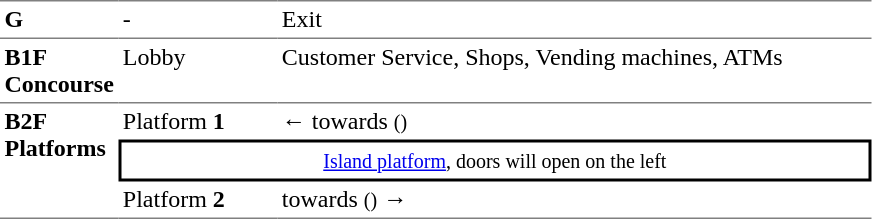<table table border=0 cellspacing=0 cellpadding=3>
<tr>
<td style="border-top:solid 1px gray;" width=50 valign=top><strong>G</strong></td>
<td style="border-top:solid 1px gray;" width=100 valign=top>-</td>
<td style="border-top:solid 1px gray;" width=390 valign=top>Exit</td>
</tr>
<tr>
<td style="border-bottom:solid 1px gray; border-top:solid 1px gray;" valign=top width=50><strong>B1F<br>Concourse</strong></td>
<td style="border-bottom:solid 1px gray; border-top:solid 1px gray;" valign=top width=100>Lobby</td>
<td style="border-bottom:solid 1px gray; border-top:solid 1px gray;" valign=top width=390>Customer Service, Shops, Vending machines, ATMs</td>
</tr>
<tr>
<td style="border-bottom:solid 1px gray;" rowspan=4 valign=top><strong>B2F<br>Platforms</strong></td>
<td>Platform <strong>1</strong></td>
<td>←  towards  <small>()</small></td>
</tr>
<tr>
<td style="border-right:solid 2px black;border-left:solid 2px black;border-top:solid 2px black;border-bottom:solid 2px black;text-align:center;" colspan=2><small><a href='#'>Island platform</a>, doors will open on the left</small></td>
</tr>
<tr>
<td style="border-bottom:solid 1px gray;">Platform <strong>2</strong></td>
<td style="border-bottom:solid 1px gray;">  towards  <small>()</small> →</td>
</tr>
</table>
